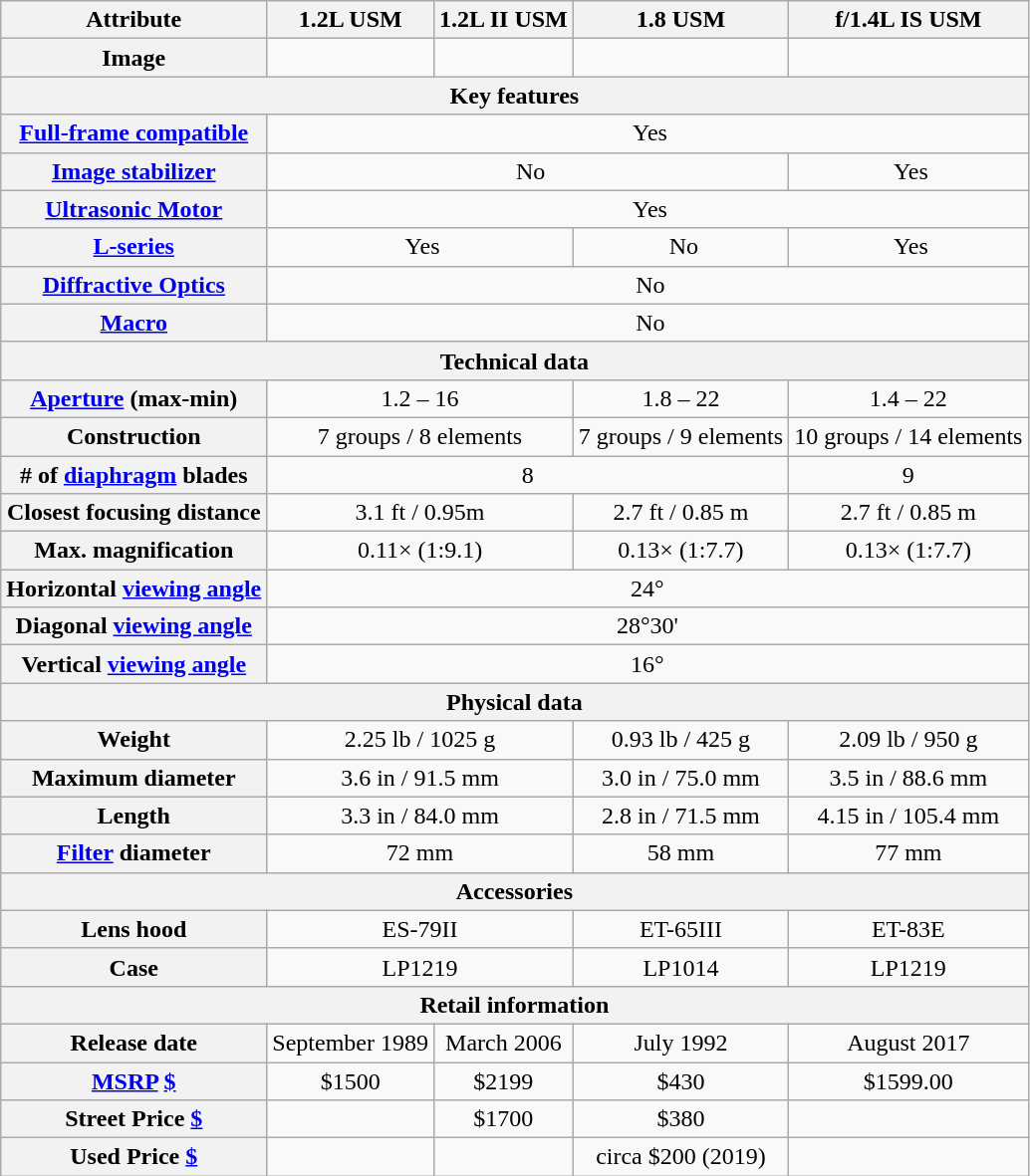<table class="wikitable" style="text-align:center">
<tr>
<th>Attribute</th>
<th>1.2L USM</th>
<th>1.2L II USM</th>
<th>1.8 USM</th>
<th>f/1.4L IS USM</th>
</tr>
<tr>
<th>Image</th>
<td></td>
<td></td>
<td></td>
<td></td>
</tr>
<tr>
<th colspan=5>Key features</th>
</tr>
<tr>
<th><a href='#'>Full-frame compatible</a></th>
<td colspan=4> Yes</td>
</tr>
<tr>
<th><a href='#'>Image stabilizer</a></th>
<td colspan=3> No</td>
<td colspan=^> Yes</td>
</tr>
<tr>
<th><a href='#'>Ultrasonic Motor</a></th>
<td colspan=4> Yes</td>
</tr>
<tr>
<th><a href='#'>L-series</a></th>
<td colspan=2> Yes</td>
<td> No</td>
<td colspan=1> Yes</td>
</tr>
<tr>
<th><a href='#'>Diffractive Optics</a></th>
<td colspan=4> No</td>
</tr>
<tr>
<th><a href='#'>Macro</a></th>
<td colspan=4> No</td>
</tr>
<tr>
<th colspan=5>Technical data</th>
</tr>
<tr>
<th><a href='#'>Aperture</a> (max-min)</th>
<td colspan=2>1.2 – 16</td>
<td>1.8 – 22</td>
<td>1.4 – 22</td>
</tr>
<tr>
<th>Construction</th>
<td colspan=2>7 groups / 8 elements</td>
<td>7 groups / 9 elements</td>
<td>10 groups / 14 elements</td>
</tr>
<tr>
<th># of <a href='#'>diaphragm</a> blades</th>
<td colspan=3>8</td>
<td colspan=1>9</td>
</tr>
<tr>
<th>Closest focusing distance</th>
<td colspan=2>3.1 ft / 0.95m</td>
<td>2.7 ft / 0.85 m</td>
<td>2.7 ft / 0.85 m</td>
</tr>
<tr>
<th>Max. magnification</th>
<td colspan=2>0.11× (1:9.1)</td>
<td>0.13× (1:7.7)</td>
<td>0.13× (1:7.7)</td>
</tr>
<tr>
<th>Horizontal <a href='#'>viewing angle</a></th>
<td colspan=4>24°</td>
</tr>
<tr>
<th>Diagonal <a href='#'>viewing angle</a></th>
<td colspan=4>28°30'</td>
</tr>
<tr>
<th>Vertical <a href='#'>viewing angle</a></th>
<td colspan=4>16°</td>
</tr>
<tr>
<th colspan=5>Physical data</th>
</tr>
<tr>
<th>Weight</th>
<td colspan=2>2.25 lb / 1025 g</td>
<td>0.93 lb / 425 g</td>
<td>2.09 lb / 950 g</td>
</tr>
<tr>
<th>Maximum diameter</th>
<td colspan=2>3.6 in / 91.5 mm</td>
<td>3.0 in / 75.0 mm</td>
<td>3.5 in / 88.6 mm</td>
</tr>
<tr>
<th>Length</th>
<td colspan=2>3.3 in / 84.0 mm</td>
<td>2.8 in / 71.5 mm</td>
<td>4.15 in / 105.4 mm</td>
</tr>
<tr>
<th><a href='#'>Filter</a> diameter</th>
<td colspan=2>72 mm</td>
<td>58 mm</td>
<td>77 mm</td>
</tr>
<tr>
<th colspan=5>Accessories</th>
</tr>
<tr>
<th>Lens hood</th>
<td colspan=2>ES-79II</td>
<td>ET-65III</td>
<td>ET-83E</td>
</tr>
<tr>
<th>Case</th>
<td colspan=2>LP1219</td>
<td>LP1014</td>
<td>LP1219</td>
</tr>
<tr>
<th colspan=5>Retail information</th>
</tr>
<tr>
<th>Release date</th>
<td>September 1989</td>
<td>March 2006</td>
<td>July 1992</td>
<td>August 2017</td>
</tr>
<tr>
<th><a href='#'>MSRP</a> <a href='#'>$</a></th>
<td>$1500</td>
<td>$2199</td>
<td>$430</td>
<td>$1599.00</td>
</tr>
<tr>
<th>Street Price <a href='#'>$</a></th>
<td></td>
<td>$1700</td>
<td>$380</td>
<td></td>
</tr>
<tr>
<th>Used Price <a href='#'>$</a></th>
<td></td>
<td></td>
<td>circa $200 (2019)</td>
<td></td>
</tr>
</table>
